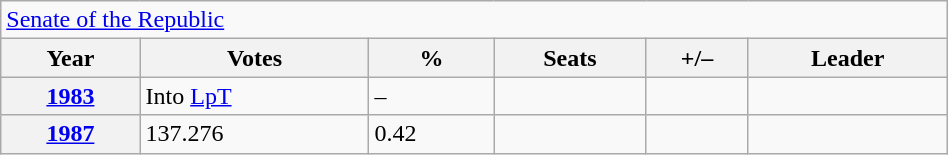<table class="wikitable" style="width:50%; border:1px #AAAAFF solid">
<tr>
<td colspan="6"><a href='#'>Senate of the Republic</a></td>
</tr>
<tr>
<th>Year</th>
<th>Votes</th>
<th>%</th>
<th>Seats</th>
<th>+/–</th>
<th>Leader</th>
</tr>
<tr>
<th><a href='#'>1983</a></th>
<td>Into <a href='#'>LpT</a></td>
<td>–</td>
<td></td>
<td></td>
<td></td>
</tr>
<tr>
<th><a href='#'>1987</a></th>
<td>137.276</td>
<td>0.42</td>
<td></td>
<td></td>
<td></td>
</tr>
</table>
